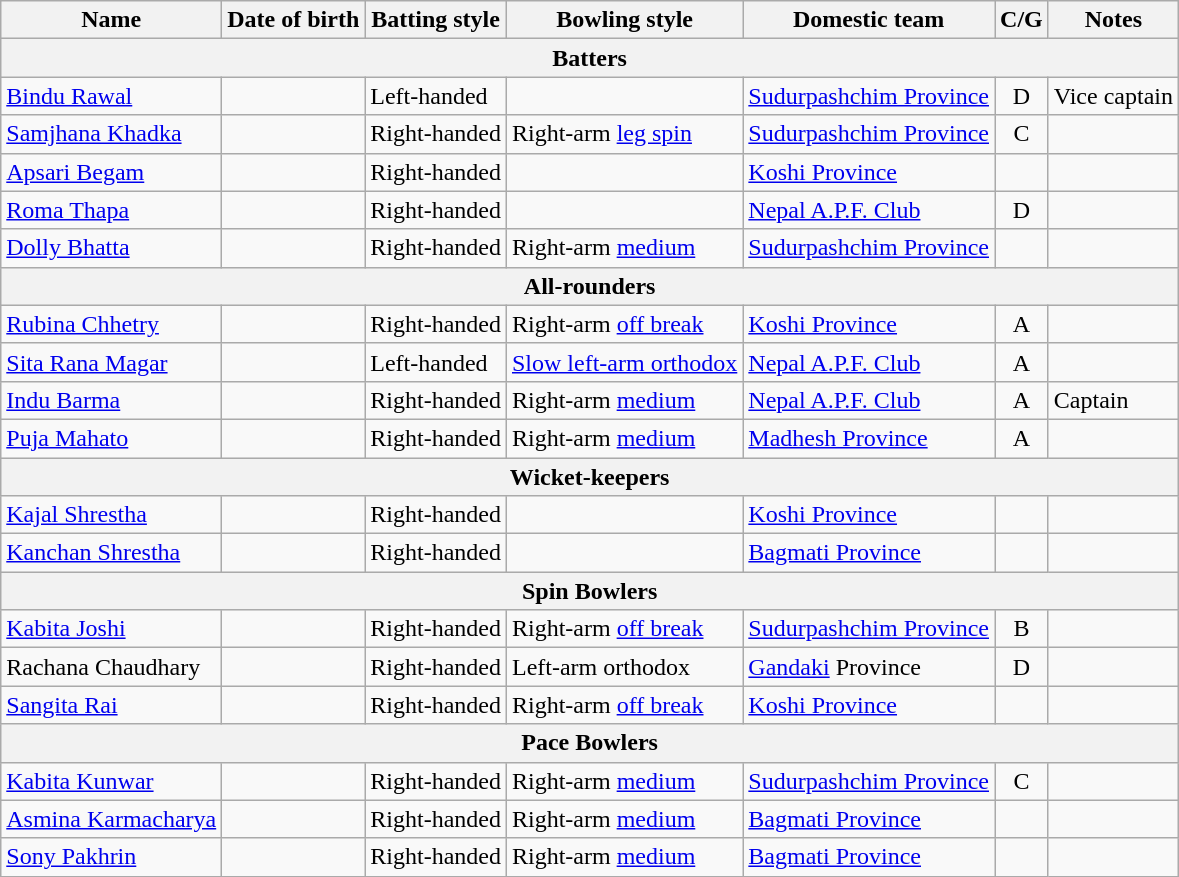<table class="wikitable">
<tr>
<th>Name</th>
<th>Date of birth</th>
<th>Batting style</th>
<th>Bowling style</th>
<th>Domestic team</th>
<th>C/G</th>
<th>Notes</th>
</tr>
<tr>
<th colspan="7">Batters</th>
</tr>
<tr>
<td><a href='#'>Bindu Rawal</a></td>
<td></td>
<td>Left-handed</td>
<td></td>
<td><a href='#'>Sudurpashchim Province</a></td>
<td style="text-align:center;">D</td>
<td>Vice captain</td>
</tr>
<tr>
<td><a href='#'>Samjhana Khadka</a></td>
<td></td>
<td>Right-handed</td>
<td>Right-arm <a href='#'>leg spin</a></td>
<td><a href='#'>Sudurpashchim Province</a></td>
<td style="text-align:center;">C</td>
<td></td>
</tr>
<tr>
<td><a href='#'>Apsari Begam</a></td>
<td></td>
<td>Right-handed</td>
<td></td>
<td><a href='#'>Koshi Province</a></td>
<td></td>
<td></td>
</tr>
<tr>
<td><a href='#'>Roma Thapa</a></td>
<td></td>
<td>Right-handed</td>
<td></td>
<td><a href='#'>Nepal A.P.F. Club</a></td>
<td style="text-align:center;">D</td>
<td></td>
</tr>
<tr>
<td><a href='#'>Dolly Bhatta</a></td>
<td></td>
<td>Right-handed</td>
<td>Right-arm <a href='#'>medium</a></td>
<td><a href='#'>Sudurpashchim Province</a></td>
<td></td>
<td></td>
</tr>
<tr>
<th colspan="7">All-rounders</th>
</tr>
<tr>
<td><a href='#'>Rubina Chhetry</a></td>
<td></td>
<td>Right-handed</td>
<td>Right-arm <a href='#'>off break</a></td>
<td><a href='#'>Koshi Province</a></td>
<td style="text-align:center;">A</td>
<td></td>
</tr>
<tr>
<td><a href='#'>Sita Rana Magar</a></td>
<td></td>
<td>Left-handed</td>
<td><a href='#'>Slow left-arm orthodox</a></td>
<td><a href='#'>Nepal A.P.F. Club</a></td>
<td style="text-align:center;">A</td>
<td></td>
</tr>
<tr>
<td><a href='#'>Indu Barma</a></td>
<td></td>
<td>Right-handed</td>
<td>Right-arm <a href='#'>medium</a></td>
<td><a href='#'>Nepal A.P.F. Club</a></td>
<td style="text-align:center;">A</td>
<td>Captain</td>
</tr>
<tr>
<td><a href='#'>Puja Mahato</a></td>
<td></td>
<td>Right-handed</td>
<td>Right-arm <a href='#'>medium</a></td>
<td><a href='#'>Madhesh Province</a></td>
<td style="text-align:center;">A</td>
<td></td>
</tr>
<tr>
<th colspan="7">Wicket-keepers</th>
</tr>
<tr>
<td><a href='#'>Kajal Shrestha</a></td>
<td></td>
<td>Right-handed</td>
<td></td>
<td><a href='#'>Koshi Province</a></td>
<td></td>
<td></td>
</tr>
<tr>
<td><a href='#'>Kanchan Shrestha</a></td>
<td></td>
<td>Right-handed</td>
<td></td>
<td><a href='#'> Bagmati Province</a></td>
<td></td>
<td></td>
</tr>
<tr>
<th colspan="7">Spin Bowlers</th>
</tr>
<tr>
<td><a href='#'>Kabita Joshi</a></td>
<td></td>
<td>Right-handed</td>
<td>Right-arm <a href='#'>off break</a></td>
<td><a href='#'>Sudurpashchim Province</a></td>
<td style="text-align:center;">B</td>
<td></td>
</tr>
<tr>
<td>Rachana Chaudhary</td>
<td></td>
<td>Right-handed</td>
<td>Left-arm orthodox</td>
<td><a href='#'> Gandaki</a> Province</td>
<td style="text-align:center;">D</td>
<td></td>
</tr>
<tr>
<td><a href='#'>Sangita Rai</a></td>
<td></td>
<td>Right-handed</td>
<td>Right-arm <a href='#'>off break</a></td>
<td><a href='#'> Koshi Province</a></td>
<td></td>
<td></td>
</tr>
<tr>
<th colspan="7">Pace Bowlers</th>
</tr>
<tr>
<td><a href='#'>Kabita Kunwar</a></td>
<td></td>
<td>Right-handed</td>
<td>Right-arm <a href='#'>medium</a></td>
<td><a href='#'>Sudurpashchim Province</a></td>
<td style="text-align:center;">C</td>
<td></td>
</tr>
<tr>
<td><a href='#'>Asmina Karmacharya</a></td>
<td></td>
<td>Right-handed</td>
<td>Right-arm <a href='#'>medium</a></td>
<td><a href='#'>Bagmati Province</a></td>
<td></td>
<td></td>
</tr>
<tr>
<td><a href='#'>Sony Pakhrin</a></td>
<td></td>
<td>Right-handed</td>
<td>Right-arm <a href='#'>medium</a></td>
<td><a href='#'>Bagmati Province</a></td>
<td></td>
<td></td>
</tr>
</table>
